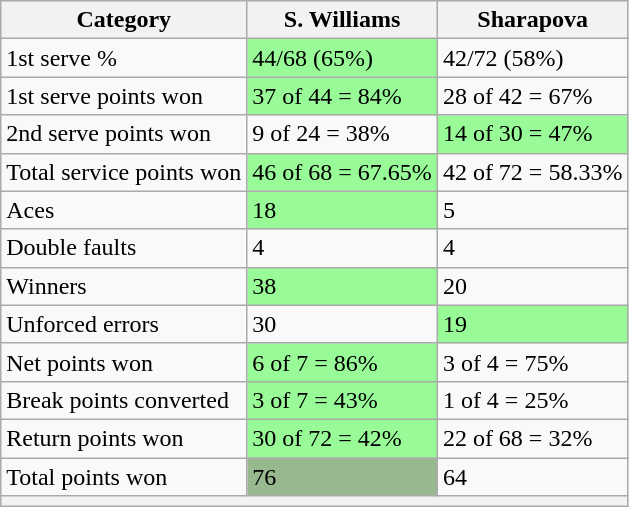<table class="wikitable">
<tr>
<th>Category</th>
<th> S. Williams</th>
<th> Sharapova</th>
</tr>
<tr>
<td>1st serve %</td>
<td bgcolor=98FB98>44/68 (65%)</td>
<td>42/72 (58%)</td>
</tr>
<tr>
<td>1st serve points won</td>
<td bgcolor=98FB98>37 of 44 = 84%</td>
<td>28 of 42 = 67%</td>
</tr>
<tr>
<td>2nd serve points won</td>
<td>9 of 24 = 38%</td>
<td bgcolor=98FB98>14 of 30 = 47%</td>
</tr>
<tr>
<td>Total service points won</td>
<td bgcolor=98FB98>46 of 68 = 67.65%</td>
<td>42 of 72 = 58.33%</td>
</tr>
<tr>
<td>Aces</td>
<td bgcolor=98FB98>18</td>
<td>5</td>
</tr>
<tr>
<td>Double faults</td>
<td>4</td>
<td>4</td>
</tr>
<tr>
<td>Winners</td>
<td bgcolor=98FB98>38</td>
<td>20</td>
</tr>
<tr>
<td>Unforced errors</td>
<td>30</td>
<td bgcolor=98FB98>19</td>
</tr>
<tr>
<td>Net points won</td>
<td bgcolor=98FB98>6 of 7 = 86%</td>
<td>3 of 4 = 75%</td>
</tr>
<tr>
<td>Break points converted</td>
<td bgcolor=98FB98>3 of 7 = 43%</td>
<td>1 of 4 = 25%</td>
</tr>
<tr>
<td>Return points won</td>
<td bgcolor=98FB98>30 of 72 = 42%</td>
<td>22 of 68 = 32%</td>
</tr>
<tr>
<td>Total points won</td>
<td bgcolor=98FB989>76</td>
<td>64</td>
</tr>
<tr>
<th colspan=3></th>
</tr>
</table>
